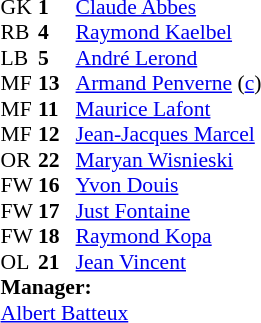<table style="font-size:90%; margin:0.2em auto;" cellspacing="0" cellpadding="0">
<tr>
<th width="25"></th>
<th width="25"></th>
</tr>
<tr>
<td>GK</td>
<td><strong>1</strong></td>
<td><a href='#'>Claude Abbes</a></td>
</tr>
<tr>
<td>RB</td>
<td><strong>4</strong></td>
<td><a href='#'>Raymond Kaelbel</a></td>
</tr>
<tr>
<td>LB</td>
<td><strong>5</strong></td>
<td><a href='#'>André Lerond</a></td>
</tr>
<tr>
<td>MF</td>
<td><strong>13</strong></td>
<td><a href='#'>Armand Penverne</a> (<a href='#'>c</a>)</td>
</tr>
<tr>
<td>MF</td>
<td><strong>11</strong></td>
<td><a href='#'>Maurice Lafont</a></td>
</tr>
<tr>
<td>MF</td>
<td><strong>12</strong></td>
<td><a href='#'>Jean-Jacques Marcel</a></td>
</tr>
<tr>
<td>OR</td>
<td><strong>22</strong></td>
<td><a href='#'>Maryan Wisnieski</a></td>
</tr>
<tr>
<td>FW</td>
<td><strong>16</strong></td>
<td><a href='#'>Yvon Douis</a></td>
</tr>
<tr>
<td>FW</td>
<td><strong>17</strong></td>
<td><a href='#'>Just Fontaine</a></td>
</tr>
<tr>
<td>FW</td>
<td><strong>18</strong></td>
<td><a href='#'>Raymond Kopa</a></td>
</tr>
<tr>
<td>OL</td>
<td><strong>21</strong></td>
<td><a href='#'>Jean Vincent</a></td>
</tr>
<tr>
<td colspan=3><strong>Manager:</strong></td>
</tr>
<tr>
<td colspan=4><a href='#'>Albert Batteux</a></td>
</tr>
</table>
